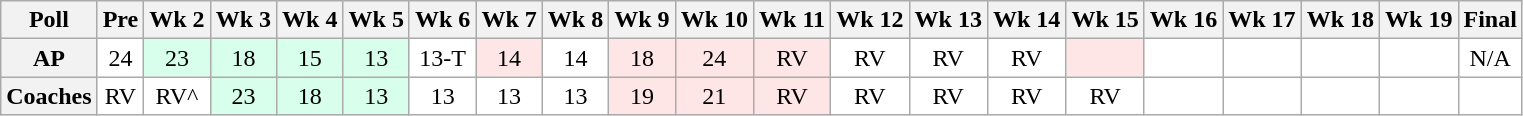<table class="wikitable" style="white-space:nowrap;">
<tr>
<th>Poll</th>
<th>Pre</th>
<th>Wk 2</th>
<th>Wk 3</th>
<th>Wk 4</th>
<th>Wk 5</th>
<th>Wk 6</th>
<th>Wk 7</th>
<th>Wk 8</th>
<th>Wk 9</th>
<th>Wk 10</th>
<th>Wk 11</th>
<th>Wk 12</th>
<th>Wk 13</th>
<th>Wk 14</th>
<th>Wk 15</th>
<th>Wk 16</th>
<th>Wk 17</th>
<th>Wk 18</th>
<th>Wk 19</th>
<th>Final</th>
</tr>
<tr style="text-align:center;">
<th>AP</th>
<td style="background:#FFF;">24</td>
<td style="background:#D8FFEB;">23</td>
<td style="background:#D8FFEB;">18</td>
<td style="background:#D8FFEB;">15</td>
<td style="background:#D8FFEB;">13</td>
<td style="background:#FFF;">13-T</td>
<td style="background:#FFE6E6;">14</td>
<td style="background:#FFF;">14</td>
<td style="background:#FFE6E6;">18</td>
<td style="background:#FFE6E6;">24</td>
<td style="background:#FFE6E6;">RV</td>
<td style="background:#FFF;">RV</td>
<td style="background:#FFF;">RV</td>
<td style="background:#FFF;">RV</td>
<td style="background:#FFE6E6;"></td>
<td style="background:#FFF;"></td>
<td style="background:#FFF;"></td>
<td style="background:#FFF;"></td>
<td style="background:#FFF;"></td>
<td style="background:#FFF;">N/A</td>
</tr>
<tr style="text-align:center;">
<th>Coaches</th>
<td style="background:#FFF;">RV</td>
<td style="background:#FFF;">RV^</td>
<td style="background:#D8FFEB;">23</td>
<td style="background:#D8FFEB;">18</td>
<td style="background:#D8FFEB;">13</td>
<td style="background:#FFF;">13</td>
<td style="background:#FFF;">13</td>
<td style="background:#FFF;">13</td>
<td style="background:#FFE6E6;">19</td>
<td style="background:#FFE6E6;">21</td>
<td style="background:#FFE6E6;">RV</td>
<td style="background:#FFF;">RV</td>
<td style="background:#FFF;">RV</td>
<td style="background:#FFF;">RV</td>
<td style="background:#FFF;">RV</td>
<td style="background:#FFF;"></td>
<td style="background:#FFF;"></td>
<td style="background:#FFF;"></td>
<td style="background:#FFF;"></td>
<td style="background:#FFF;"></td>
</tr>
</table>
